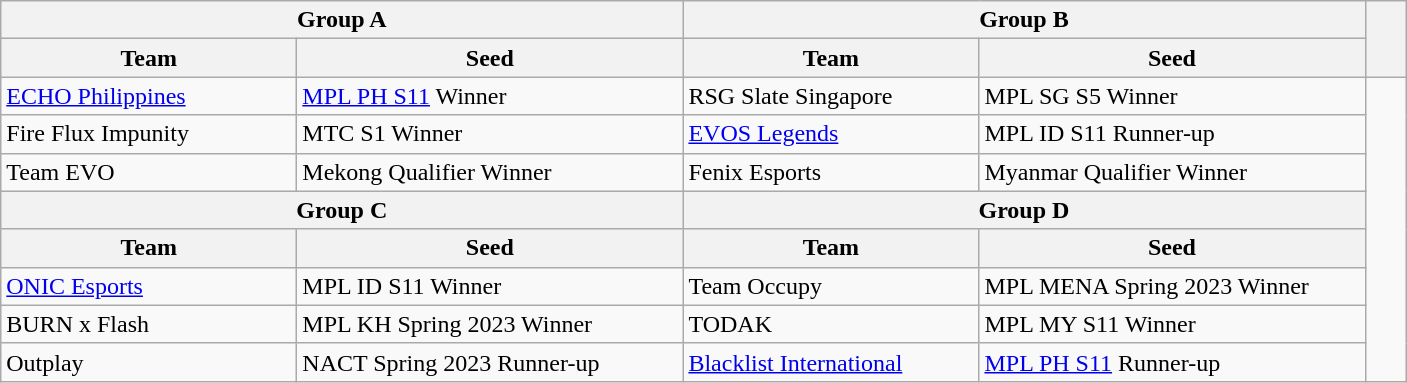<table class="wikitable">
<tr>
<th colspan="2">Group A</th>
<th colspan="2">Group B</th>
<th rowspan="2" width=20></th>
</tr>
<tr>
<th width=190>Team</th>
<th width=250>Seed</th>
<th width=190>Team</th>
<th width=250>Seed</th>
</tr>
<tr>
<td> <a href='#'>ECHO Philippines</a></td>
<td><a href='#'>MPL PH S11</a> Winner</td>
<td> RSG Slate Singapore</td>
<td>MPL SG S5 Winner</td>
<td rowspan="8" align=center></td>
</tr>
<tr>
<td> Fire Flux Impunity</td>
<td>MTC S1 Winner</td>
<td> <a href='#'>EVOS Legends</a></td>
<td>MPL ID S11 Runner-up</td>
</tr>
<tr>
<td> Team EVO</td>
<td>Mekong Qualifier Winner</td>
<td> Fenix Esports</td>
<td>Myanmar Qualifier Winner</td>
</tr>
<tr>
<th colspan="2">Group C</th>
<th colspan="2">Group D</th>
</tr>
<tr>
<th width=190>Team</th>
<th width=250>Seed</th>
<th width=190>Team</th>
<th width=250>Seed</th>
</tr>
<tr>
<td> <a href='#'>ONIC Esports</a></td>
<td>MPL ID S11 Winner</td>
<td> Team Occupy</td>
<td>MPL MENA Spring 2023 Winner</td>
</tr>
<tr>
<td> BURN x Flash</td>
<td>MPL KH Spring 2023 Winner</td>
<td> TODAK</td>
<td>MPL MY S11 Winner</td>
</tr>
<tr>
<td> Outplay</td>
<td>NACT Spring 2023 Runner-up</td>
<td> <a href='#'>Blacklist International</a></td>
<td><a href='#'>MPL PH S11</a> Runner-up</td>
</tr>
</table>
